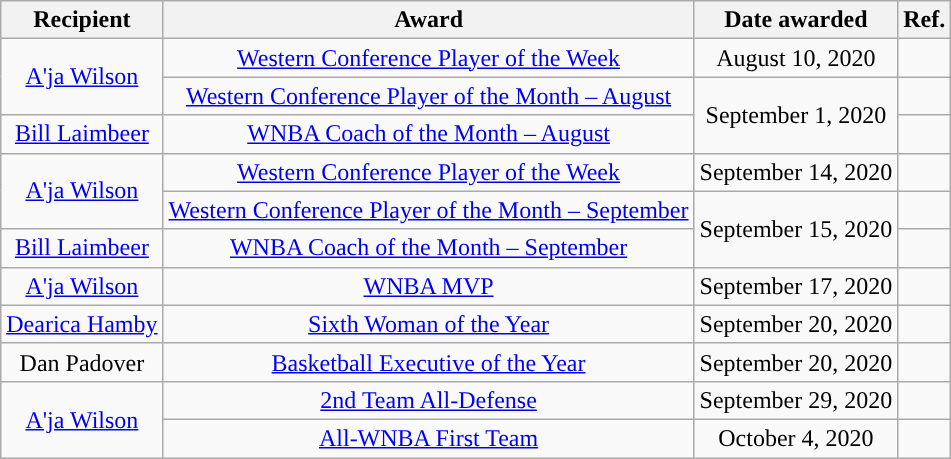<table class="wikitable sortable sortable" style="text-align: center">
<tr>
<th>Recipient</th>
<th>Award</th>
<th>Date awarded</th>
<th>Ref.</th>
</tr>
<tr>
<td rowspan=2><a href='#'>A'ja Wilson</a></td>
<td><a href='#'>Western Conference Player of the Week</a></td>
<td>August 10, 2020</td>
<td></td>
</tr>
<tr>
<td><a href='#'>Western Conference Player of the Month – August</a></td>
<td rowspan=2>September 1, 2020</td>
<td></td>
</tr>
<tr>
<td><a href='#'>Bill Laimbeer</a></td>
<td><a href='#'>WNBA Coach of the Month – August</a></td>
<td></td>
</tr>
<tr>
<td rowspan=2><a href='#'>A'ja Wilson</a></td>
<td><a href='#'>Western Conference Player of the Week</a></td>
<td>September 14, 2020</td>
<td></td>
</tr>
<tr>
<td><a href='#'>Western Conference Player of the Month – September</a></td>
<td rowspan=2>September 15, 2020</td>
<td></td>
</tr>
<tr>
<td><a href='#'>Bill Laimbeer</a></td>
<td><a href='#'>WNBA Coach of the Month – September</a></td>
<td></td>
</tr>
<tr>
<td><a href='#'>A'ja Wilson</a></td>
<td><a href='#'>WNBA MVP</a></td>
<td>September 17, 2020</td>
<td></td>
</tr>
<tr>
<td><a href='#'>Dearica Hamby</a></td>
<td><a href='#'>Sixth Woman of the Year</a></td>
<td>September 20, 2020</td>
<td></td>
</tr>
<tr>
<td>Dan Padover</td>
<td><a href='#'>Basketball Executive of the Year</a></td>
<td>September 20, 2020</td>
<td></td>
</tr>
<tr>
<td rowspan=2><a href='#'>A'ja Wilson</a></td>
<td><a href='#'>2nd Team All-Defense</a></td>
<td>September 29, 2020</td>
<td></td>
</tr>
<tr>
<td><a href='#'>All-WNBA First Team</a></td>
<td>October 4, 2020</td>
<td></td>
</tr>
</table>
